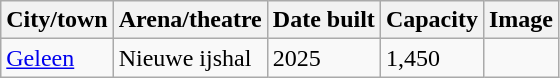<table class="wikitable sortable">
<tr>
<th>City/town</th>
<th>Arena/theatre</th>
<th>Date built</th>
<th data-sort-type="number">Capacity</th>
<th class="unsortable">Image</th>
</tr>
<tr>
<td><a href='#'>Geleen</a></td>
<td>Nieuwe ijshal</td>
<td>2025</td>
<td>1,450</td>
<td></td>
</tr>
</table>
